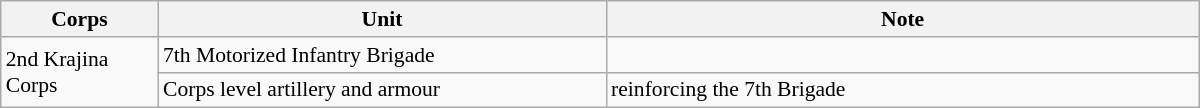<table class="plainrowheaders wikitable collapsible collapsed" style="cellspacing=2px; text-align:left; font-size:90%;" width=800px>
<tr style="font-size:100%; text-align:right;">
<th style="width:100px;" scope="col">Corps</th>
<th style="width:300px;" scope="col">Unit</th>
<th style="width:400px;" scope="col">Note</th>
</tr>
<tr>
<td rowspan=2>2nd Krajina Corps</td>
<td>7th Motorized Infantry Brigade</td>
<td></td>
</tr>
<tr>
<td>Corps level artillery and armour</td>
<td>reinforcing the 7th Brigade</td>
</tr>
</table>
